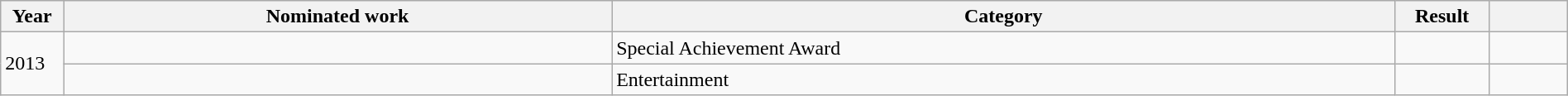<table class="wikitable" style="width:100%;">
<tr>
<th scope="col" style="width:4%;">Year</th>
<th scope="col" style="width:35%;">Nominated work</th>
<th scope="col" style="width:50%;">Category</th>
<th scope="col" style="width:6%;">Result</th>
<th scope="col" style="width:5%;"></th>
</tr>
<tr>
<td rowspan="2">2013</td>
<td></td>
<td>Special Achievement Award</td>
<td></td>
<td style="text-align:center;"></td>
</tr>
<tr>
<td></td>
<td>Entertainment</td>
<td></td>
<td style="text-align:center;"></td>
</tr>
</table>
